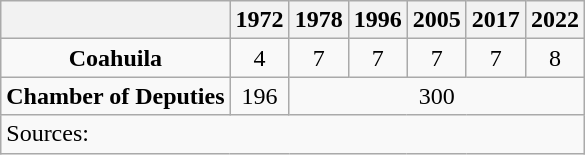<table class="wikitable" style="text-align: center">
<tr>
<th></th>
<th>1972</th>
<th>1978</th>
<th>1996</th>
<th>2005</th>
<th>2017</th>
<th>2022</th>
</tr>
<tr>
<td><strong>Coahuila</strong></td>
<td>4</td>
<td>7</td>
<td>7</td>
<td>7</td>
<td>7</td>
<td>8</td>
</tr>
<tr>
<td><strong>Chamber of Deputies</strong></td>
<td>196</td>
<td colspan=5>300</td>
</tr>
<tr>
<td colspan=7 style="text-align: left">Sources: </td>
</tr>
</table>
